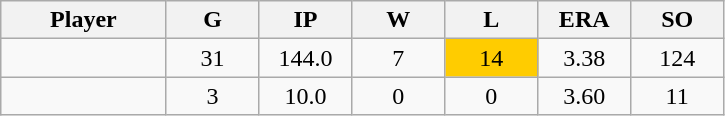<table class="wikitable sortable">
<tr>
<th bgcolor="#DDDDFF" width="16%">Player</th>
<th bgcolor="#DDDDFF" width="9%">G</th>
<th bgcolor="#DDDDFF" width="9%">IP</th>
<th bgcolor="#DDDDFF" width="9%">W</th>
<th bgcolor="#DDDDFF" width="9%">L</th>
<th bgcolor="#DDDDFF" width="9%">ERA</th>
<th bgcolor="#DDDDFF" width="9%">SO</th>
</tr>
<tr align="center">
<td></td>
<td>31</td>
<td>144.0</td>
<td>7</td>
<td bgcolor="#FFCC00">14</td>
<td>3.38</td>
<td>124</td>
</tr>
<tr align="center">
<td></td>
<td>3</td>
<td>10.0</td>
<td>0</td>
<td>0</td>
<td>3.60</td>
<td>11</td>
</tr>
</table>
